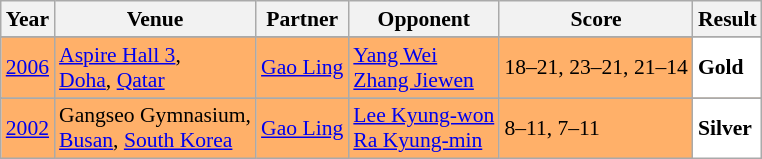<table class="sortable wikitable" style="font-size: 90%;">
<tr>
<th>Year</th>
<th>Venue</th>
<th>Partner</th>
<th>Opponent</th>
<th>Score</th>
<th>Result</th>
</tr>
<tr>
</tr>
<tr style="background:#FFB069">
<td align="center"><a href='#'>2006</a></td>
<td align="left"><a href='#'>Aspire Hall 3</a>,<br><a href='#'>Doha</a>, <a href='#'>Qatar</a></td>
<td align="left"> <a href='#'>Gao Ling</a></td>
<td align="left"> <a href='#'>Yang Wei</a> <br>  <a href='#'>Zhang Jiewen</a></td>
<td align="left">18–21, 23–21, 21–14</td>
<td style="text-align:left; background:white"> <strong>Gold</strong></td>
</tr>
<tr>
</tr>
<tr style="background:#FFB069">
<td align="center"><a href='#'>2002</a></td>
<td align="left">Gangseo Gymnasium,<br><a href='#'>Busan</a>, <a href='#'>South Korea</a></td>
<td align="left"> <a href='#'>Gao Ling</a></td>
<td align="left"> <a href='#'>Lee Kyung-won</a> <br>  <a href='#'>Ra Kyung-min</a></td>
<td align="left">8–11, 7–11</td>
<td style="text-align:left; background:white"> <strong>Silver</strong></td>
</tr>
</table>
